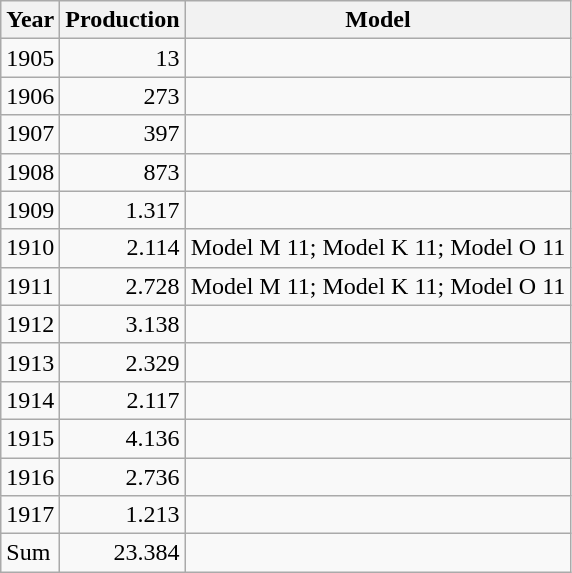<table class="wikitable sortable">
<tr>
<th>Year</th>
<th>Production</th>
<th>Model</th>
</tr>
<tr>
<td>1905</td>
<td align="right">13</td>
<td></td>
</tr>
<tr>
<td>1906</td>
<td align="right">273</td>
<td></td>
</tr>
<tr>
<td>1907</td>
<td align="right">397</td>
<td></td>
</tr>
<tr>
<td>1908</td>
<td align="right">873</td>
<td></td>
</tr>
<tr>
<td>1909</td>
<td align="right">1.317</td>
<td></td>
</tr>
<tr>
<td>1910</td>
<td align="right">2.114</td>
<td>Model M 11; Model K 11; Model O 11 </td>
</tr>
<tr>
<td>1911</td>
<td align="right">2.728</td>
<td>Model M 11; Model K 11; Model O 11</td>
</tr>
<tr>
<td>1912</td>
<td align="right">3.138</td>
<td></td>
</tr>
<tr>
<td>1913</td>
<td align="right">2.329</td>
<td></td>
</tr>
<tr>
<td>1914</td>
<td align="right">2.117</td>
<td></td>
</tr>
<tr>
<td>1915</td>
<td align="right">4.136</td>
<td></td>
</tr>
<tr>
<td>1916</td>
<td align="right">2.736</td>
<td></td>
</tr>
<tr>
<td>1917</td>
<td align="right">1.213</td>
<td></td>
</tr>
<tr>
<td>Sum</td>
<td align="right">23.384 </td>
</tr>
</table>
